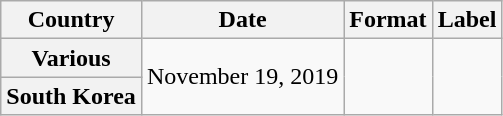<table class="wikitable plainrowheaders">
<tr>
<th>Country</th>
<th>Date</th>
<th>Format</th>
<th>Label</th>
</tr>
<tr>
<th scope="row">Various</th>
<td rowspan="2">November 19, 2019</td>
<td rowspan="2"></td>
<td rowspan="2"></td>
</tr>
<tr>
<th scope="row">South Korea</th>
</tr>
</table>
